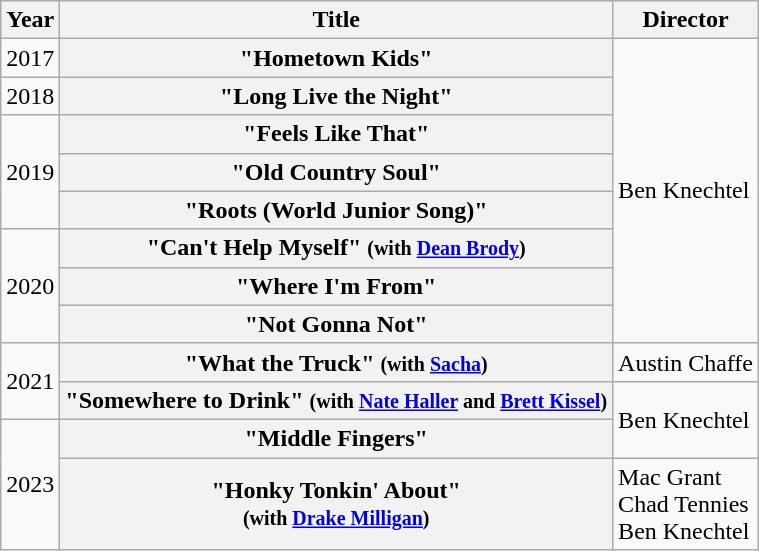<table class="wikitable plainrowheaders">
<tr>
<th scope="col">Year</th>
<th scope="col">Title</th>
<th scope="col">Director</th>
</tr>
<tr>
<td>2017</td>
<th scope="row">"Hometown Kids"</th>
<td rowspan=8>Ben Knechtel</td>
</tr>
<tr>
<td>2018</td>
<th scope="row">"Long Live the Night"</th>
</tr>
<tr>
<td rowspan=3>2019</td>
<th scope="row">"Feels Like That"</th>
</tr>
<tr>
<th scope="row">"Old Country Soul"</th>
</tr>
<tr>
<th scope="row">"Roots (World Junior Song)"</th>
</tr>
<tr>
<td rowspan=3>2020</td>
<th scope="row">"Can't Help Myself" <small>(with <a href='#'>Dean Brody</a>)</small></th>
</tr>
<tr>
<th scope="row">"Where I'm From"</th>
</tr>
<tr>
<th scope="row">"Not Gonna Not"</th>
</tr>
<tr>
<td rowspan="2">2021</td>
<th scope="row">"What the Truck" <small>(with <a href='#'>Sacha</a>)</small></th>
<td>Austin Chaffe</td>
</tr>
<tr>
<th scope="row">"Somewhere to Drink" <small>(with <a href='#'>Nate Haller</a> and <a href='#'>Brett Kissel</a>)</small></th>
<td rowspan="2">Ben Knechtel</td>
</tr>
<tr>
<td rowspan="3">2023</td>
<th scope="row">"Middle Fingers"</th>
</tr>
<tr>
<th scope="row">"Honky Tonkin' About"<br><small>(with <a href='#'>Drake Milligan</a>)</small></th>
<td>Mac Grant<br>Chad Tennies<br>Ben Knechtel</td>
</tr>
</table>
